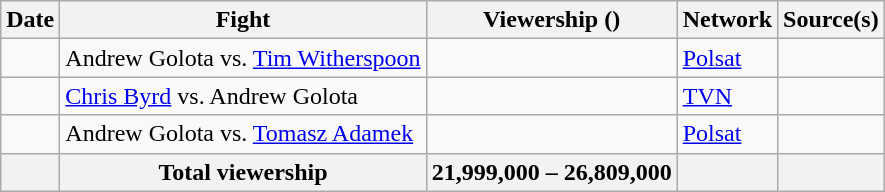<table class="wikitable sortable">
<tr>
<th>Date</th>
<th>Fight</th>
<th>Viewership ()</th>
<th>Network</th>
<th>Source(s)</th>
</tr>
<tr>
<td></td>
<td>Andrew Golota vs. <a href='#'>Tim Witherspoon</a></td>
<td></td>
<td><a href='#'>Polsat</a></td>
<td></td>
</tr>
<tr>
<td></td>
<td><a href='#'>Chris Byrd</a> vs. Andrew Golota</td>
<td></td>
<td><a href='#'>TVN</a></td>
<td></td>
</tr>
<tr>
<td></td>
<td>Andrew Golota vs. <a href='#'>Tomasz Adamek</a></td>
<td></td>
<td><a href='#'>Polsat</a></td>
<td></td>
</tr>
<tr>
<th></th>
<th>Total viewership</th>
<th>21,999,000 – 26,809,000</th>
<th></th>
<th></th>
</tr>
</table>
